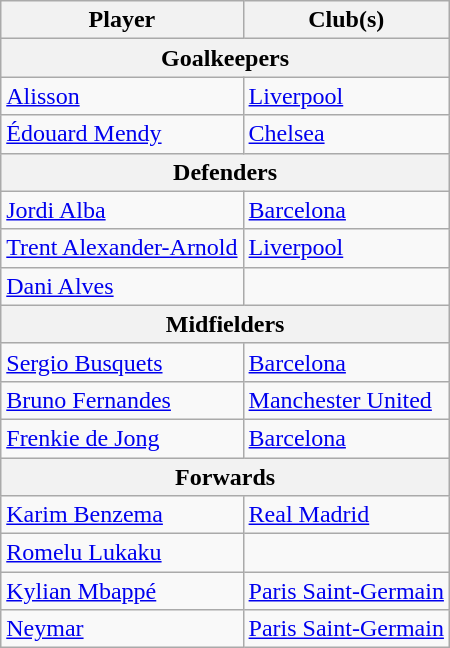<table class="wikitable mw-collapsible mw-collapsed">
<tr>
<th>Player</th>
<th>Club(s)</th>
</tr>
<tr>
<th colspan="3">Goalkeepers</th>
</tr>
<tr>
<td> <a href='#'>Alisson</a></td>
<td> <a href='#'>Liverpool</a></td>
</tr>
<tr>
<td> <a href='#'>Édouard Mendy</a></td>
<td> <a href='#'>Chelsea</a></td>
</tr>
<tr>
<th colspan="3">Defenders</th>
</tr>
<tr>
<td> <a href='#'>Jordi Alba</a></td>
<td> <a href='#'>Barcelona</a></td>
</tr>
<tr>
<td> <a href='#'>Trent Alexander-Arnold</a></td>
<td> <a href='#'>Liverpool</a></td>
</tr>
<tr>
<td> <a href='#'>Dani Alves</a></td>
<td></td>
</tr>
<tr>
<th colspan="3">Midfielders</th>
</tr>
<tr>
<td> <a href='#'>Sergio Busquets</a></td>
<td> <a href='#'>Barcelona</a></td>
</tr>
<tr>
<td> <a href='#'>Bruno Fernandes</a></td>
<td> <a href='#'>Manchester United</a></td>
</tr>
<tr>
<td> <a href='#'>Frenkie de Jong</a></td>
<td> <a href='#'>Barcelona</a></td>
</tr>
<tr>
<th colspan="3">Forwards</th>
</tr>
<tr>
<td> <a href='#'>Karim Benzema</a></td>
<td> <a href='#'>Real Madrid</a></td>
</tr>
<tr>
<td> <a href='#'>Romelu Lukaku</a></td>
<td></td>
</tr>
<tr>
<td> <a href='#'>Kylian Mbappé</a></td>
<td> <a href='#'>Paris Saint-Germain</a></td>
</tr>
<tr>
<td> <a href='#'>Neymar</a></td>
<td> <a href='#'>Paris Saint-Germain</a></td>
</tr>
</table>
